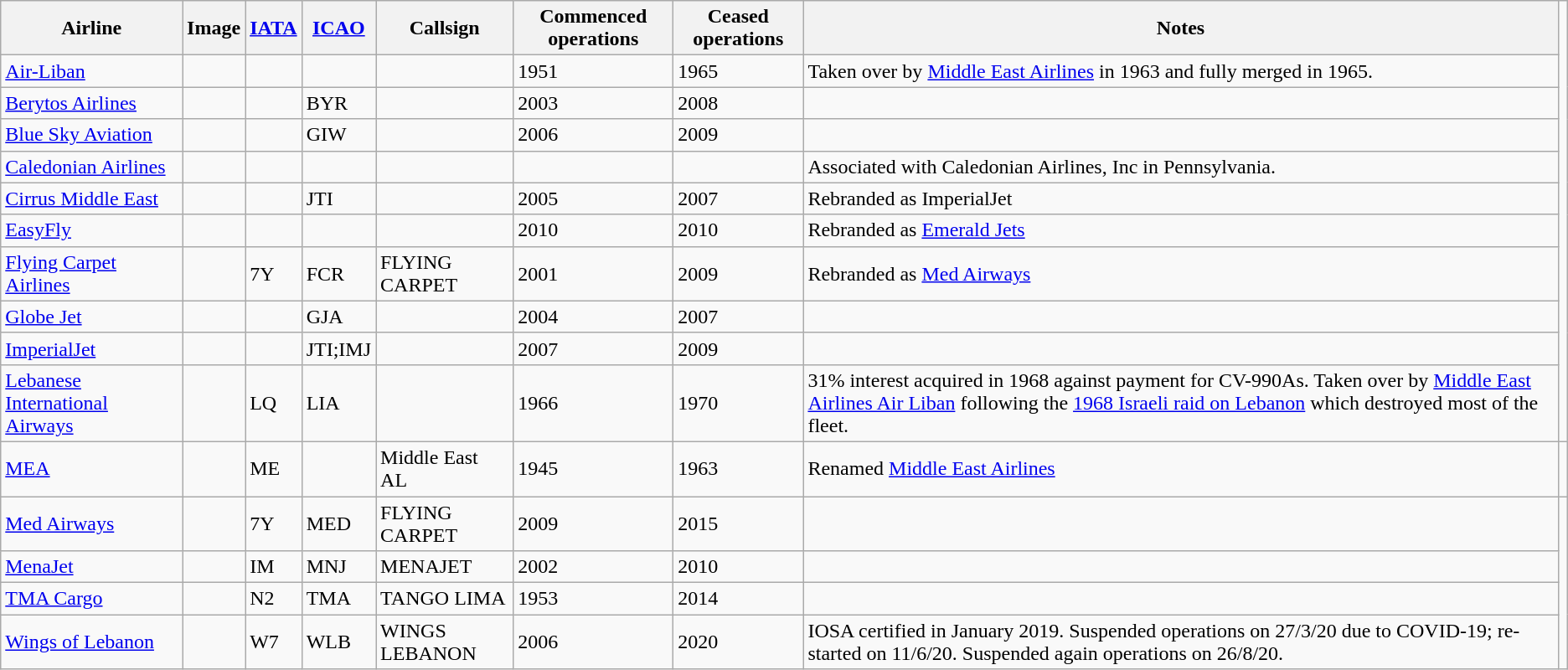<table class="wikitable sortable">
<tr valign="middle">
<th>Airline</th>
<th>Image</th>
<th><a href='#'>IATA</a></th>
<th><a href='#'>ICAO</a></th>
<th>Callsign</th>
<th>Commenced operations</th>
<th>Ceased operations</th>
<th>Notes</th>
</tr>
<tr>
<td><a href='#'>Air-Liban</a></td>
<td></td>
<td></td>
<td></td>
<td></td>
<td>1951</td>
<td>1965</td>
<td>Taken over by <a href='#'>Middle East Airlines</a> in 1963 and fully merged in 1965.</td>
</tr>
<tr>
<td><a href='#'>Berytos Airlines</a></td>
<td></td>
<td></td>
<td>BYR</td>
<td></td>
<td>2003</td>
<td>2008</td>
<td></td>
</tr>
<tr>
<td><a href='#'>Blue Sky Aviation</a></td>
<td></td>
<td></td>
<td>GIW</td>
<td></td>
<td>2006</td>
<td>2009</td>
<td></td>
</tr>
<tr>
<td><a href='#'>Caledonian Airlines</a></td>
<td></td>
<td></td>
<td></td>
<td></td>
<td></td>
<td></td>
<td>Associated with Caledonian Airlines, Inc in Pennsylvania.</td>
</tr>
<tr>
<td><a href='#'>Cirrus Middle East</a></td>
<td></td>
<td></td>
<td>JTI</td>
<td></td>
<td>2005</td>
<td>2007</td>
<td>Rebranded as ImperialJet</td>
</tr>
<tr>
<td><a href='#'>EasyFly</a></td>
<td></td>
<td></td>
<td></td>
<td></td>
<td>2010</td>
<td>2010</td>
<td>Rebranded as <a href='#'>Emerald Jets</a></td>
</tr>
<tr>
<td><a href='#'>Flying Carpet Airlines</a></td>
<td></td>
<td>7Y</td>
<td>FCR</td>
<td>FLYING CARPET</td>
<td>2001</td>
<td>2009</td>
<td>Rebranded as <a href='#'>Med Airways</a></td>
</tr>
<tr>
<td><a href='#'>Globe Jet</a></td>
<td></td>
<td></td>
<td>GJA</td>
<td></td>
<td>2004</td>
<td>2007</td>
<td></td>
</tr>
<tr>
<td><a href='#'>ImperialJet</a></td>
<td></td>
<td></td>
<td>JTI;IMJ</td>
<td></td>
<td>2007</td>
<td>2009</td>
<td></td>
</tr>
<tr>
<td><a href='#'>Lebanese International Airways</a></td>
<td></td>
<td>LQ</td>
<td>LIA</td>
<td></td>
<td>1966</td>
<td>1970</td>
<td>31% interest acquired in 1968 against payment for CV-990As. Taken over by <a href='#'>Middle East Airlines Air Liban</a> following the <a href='#'>1968 Israeli raid on Lebanon</a> which destroyed most of the fleet.</td>
</tr>
<tr>
<td><a href='#'>MEA</a></td>
<td></td>
<td>ME</td>
<td></td>
<td>Middle East AL</td>
<td>1945</td>
<td>1963</td>
<td>Renamed <a href='#'>Middle East Airlines</a></td>
<td></td>
</tr>
<tr>
<td><a href='#'>Med Airways</a></td>
<td></td>
<td>7Y</td>
<td>MED</td>
<td>FLYING CARPET</td>
<td>2009</td>
<td>2015</td>
<td></td>
</tr>
<tr>
<td><a href='#'>MenaJet</a></td>
<td></td>
<td>IM</td>
<td>MNJ</td>
<td>MENAJET</td>
<td>2002</td>
<td>2010</td>
<td></td>
</tr>
<tr>
<td><a href='#'>TMA Cargo</a></td>
<td></td>
<td>N2</td>
<td>TMA</td>
<td>TANGO LIMA</td>
<td>1953</td>
<td>2014</td>
<td></td>
</tr>
<tr>
<td><a href='#'>Wings of Lebanon</a></td>
<td></td>
<td>W7</td>
<td>WLB</td>
<td>WINGS LEBANON</td>
<td>2006</td>
<td>2020</td>
<td>IOSA certified in January 2019. Suspended operations on 27/3/20 due to COVID-19; re-started on 11/6/20. Suspended again operations on 26/8/20.</td>
</tr>
</table>
